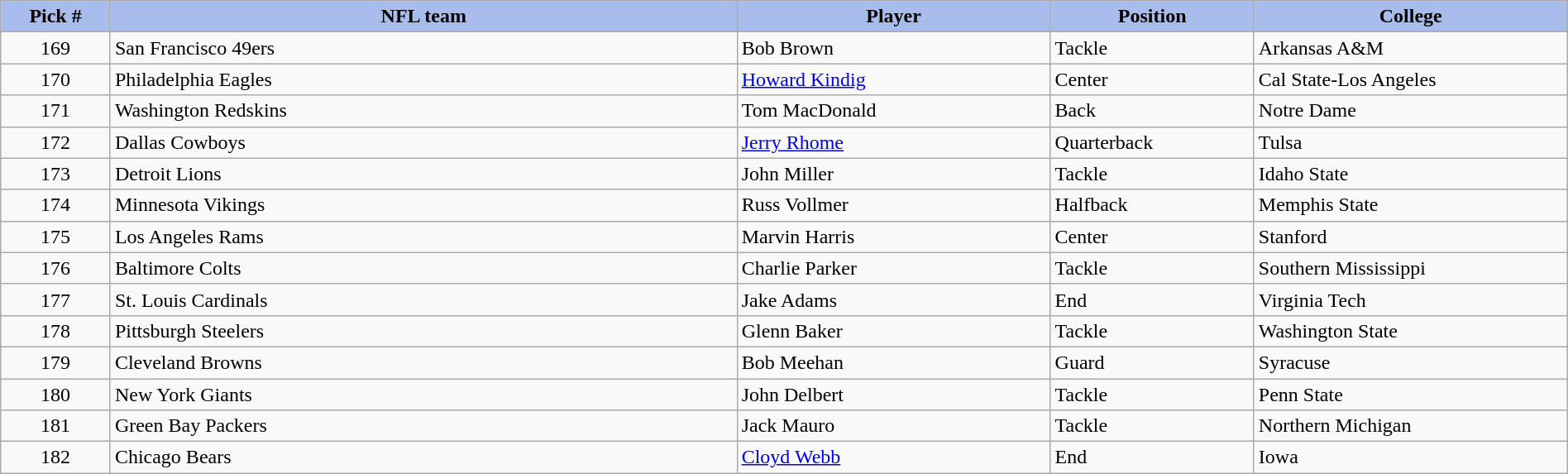<table class="wikitable sortable sortable" style="width: 100%">
<tr>
<th style="background:#A8BDEC;" width=7%>Pick #</th>
<th width=40% style="background:#A8BDEC;">NFL team</th>
<th width=20% style="background:#A8BDEC;">Player</th>
<th width=13% style="background:#A8BDEC;">Position</th>
<th style="background:#A8BDEC;">College</th>
</tr>
<tr>
<td align=center>169</td>
<td>San Francisco 49ers</td>
<td>Bob Brown</td>
<td>Tackle</td>
<td>Arkansas A&M</td>
</tr>
<tr>
<td align=center>170</td>
<td>Philadelphia Eagles</td>
<td><a href='#'>Howard Kindig</a></td>
<td>Center</td>
<td>Cal State-Los Angeles</td>
</tr>
<tr>
<td align=center>171</td>
<td>Washington Redskins</td>
<td>Tom MacDonald</td>
<td>Back</td>
<td>Notre Dame</td>
</tr>
<tr>
<td align=center>172</td>
<td>Dallas Cowboys</td>
<td><a href='#'>Jerry Rhome</a></td>
<td>Quarterback</td>
<td>Tulsa</td>
</tr>
<tr>
<td align=center>173</td>
<td>Detroit Lions</td>
<td>John Miller</td>
<td>Tackle</td>
<td>Idaho State</td>
</tr>
<tr>
<td align=center>174</td>
<td>Minnesota Vikings</td>
<td>Russ Vollmer</td>
<td>Halfback</td>
<td>Memphis State</td>
</tr>
<tr>
<td align=center>175</td>
<td>Los Angeles Rams</td>
<td>Marvin Harris</td>
<td>Center</td>
<td>Stanford</td>
</tr>
<tr>
<td align=center>176</td>
<td>Baltimore Colts</td>
<td>Charlie Parker</td>
<td>Tackle</td>
<td>Southern Mississippi</td>
</tr>
<tr>
<td align=center>177</td>
<td>St. Louis Cardinals</td>
<td>Jake Adams</td>
<td>End</td>
<td>Virginia Tech</td>
</tr>
<tr>
<td align=center>178</td>
<td>Pittsburgh Steelers</td>
<td>Glenn Baker</td>
<td>Tackle</td>
<td>Washington State</td>
</tr>
<tr>
<td align=center>179</td>
<td>Cleveland Browns</td>
<td>Bob Meehan</td>
<td>Guard</td>
<td>Syracuse</td>
</tr>
<tr>
<td align=center>180</td>
<td>New York Giants</td>
<td>John Delbert</td>
<td>Tackle</td>
<td>Penn State</td>
</tr>
<tr>
<td align=center>181</td>
<td>Green Bay Packers</td>
<td>Jack Mauro</td>
<td>Tackle</td>
<td>Northern Michigan</td>
</tr>
<tr>
<td align=center>182</td>
<td>Chicago Bears</td>
<td><a href='#'>Cloyd Webb</a></td>
<td>End</td>
<td>Iowa</td>
</tr>
</table>
